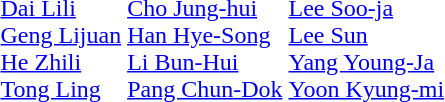<table>
<tr>
<td></td>
<td><br><a href='#'>Dai Lili</a><br><a href='#'>Geng Lijuan</a><br><a href='#'>He Zhili</a><br><a href='#'>Tong Ling</a></td>
<td><br><a href='#'>Cho Jung-hui</a><br><a href='#'>Han Hye-Song</a><br><a href='#'>Li Bun-Hui</a><br><a href='#'>Pang Chun-Dok</a></td>
<td><br><a href='#'>Lee Soo-ja</a><br><a href='#'>Lee Sun</a><br><a href='#'>Yang Young-Ja</a><br><a href='#'>Yoon Kyung-mi</a></td>
</tr>
</table>
